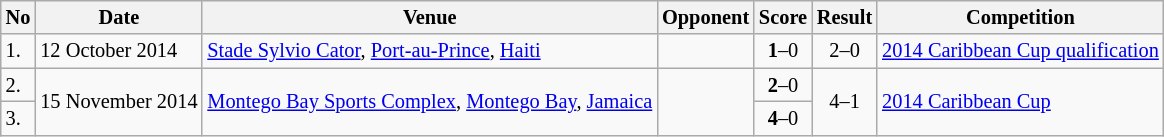<table class="wikitable" style="font-size:85%;">
<tr>
<th>No</th>
<th>Date</th>
<th>Venue</th>
<th>Opponent</th>
<th>Score</th>
<th>Result</th>
<th>Competition</th>
</tr>
<tr>
<td>1.</td>
<td>12 October 2014</td>
<td><a href='#'>Stade Sylvio Cator</a>, <a href='#'>Port-au-Prince</a>, <a href='#'>Haiti</a></td>
<td></td>
<td align=center><strong>1</strong>–0</td>
<td align=center>2–0</td>
<td><a href='#'>2014 Caribbean Cup qualification</a></td>
</tr>
<tr>
<td>2.</td>
<td rowspan="2">15 November 2014</td>
<td rowspan="2"><a href='#'>Montego Bay Sports Complex</a>, <a href='#'>Montego Bay</a>, <a href='#'>Jamaica</a></td>
<td rowspan="2"></td>
<td align=center><strong>2</strong>–0</td>
<td rowspan="2" style="text-align:center">4–1</td>
<td rowspan="2"><a href='#'>2014 Caribbean Cup</a></td>
</tr>
<tr>
<td>3.</td>
<td align=center><strong>4</strong>–0</td>
</tr>
</table>
